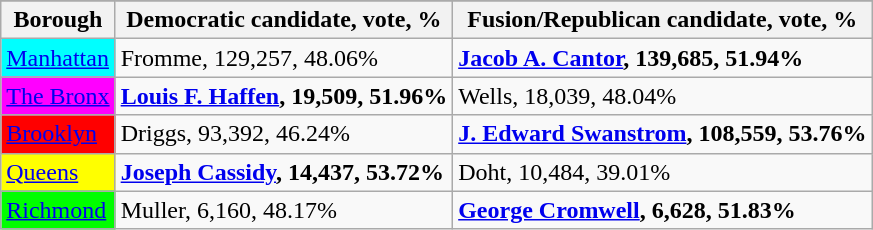<table class = "wikitable">
<tr>
</tr>
<tr>
<th>Borough</th>
<th>Democratic candidate, vote, %</th>
<th>Fusion/Republican candidate, vote, %</th>
</tr>
<tr>
<td style="background:aqua;"><a href='#'>Manhattan</a></td>
<td>Fromme, 129,257, 48.06%</td>
<td><strong><a href='#'>Jacob A. Cantor</a>, 139,685, 51.94%</strong></td>
</tr>
<tr>
<td style="background:magenta;"><a href='#'>The Bronx</a></td>
<td><strong><a href='#'>Louis F. Haffen</a>, 19,509, 51.96%</strong></td>
<td>Wells, 18,039, 48.04%</td>
</tr>
<tr>
<td style="background:red;"><a href='#'>Brooklyn</a></td>
<td>Driggs, 93,392, 46.24%</td>
<td><strong><a href='#'>J. Edward Swanstrom</a>, 108,559, 53.76%</strong></td>
</tr>
<tr>
<td style="background:yellow;"><a href='#'>Queens</a></td>
<td><strong><a href='#'>Joseph Cassidy</a>, 14,437, 53.72%</strong></td>
<td>Doht, 10,484, 39.01%</td>
</tr>
<tr>
<td style="background:lime;"><a href='#'>Richmond</a></td>
<td>Muller, 6,160, 48.17%</td>
<td><strong><a href='#'>George Cromwell</a>, 6,628, 51.83%</strong></td>
</tr>
</table>
